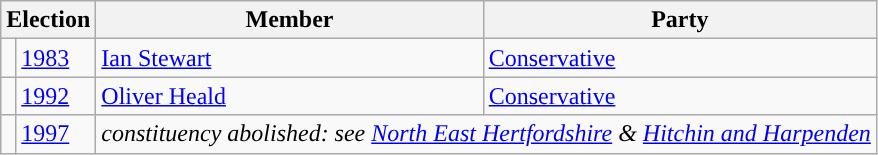<table class="wikitable">
<tr>
<th colspan="2">Election</th>
<th>Member</th>
<th>Party</th>
</tr>
<tr>
<td style="color:inherit;background-color: "></td>
<td><a href='#'>1983</a></td>
<td><a href='#'>Ian Stewart</a></td>
<td><a href='#'>Conservative</a></td>
</tr>
<tr>
<td style="color:inherit;background-color: "></td>
<td><a href='#'>1992</a></td>
<td><a href='#'>Oliver Heald</a></td>
<td><a href='#'>Conservative</a></td>
</tr>
<tr>
<td></td>
<td><a href='#'>1997</a></td>
<td colspan="2"><em>constituency abolished: see <a href='#'>North East Hertfordshire</a> & <a href='#'>Hitchin and Harpenden</a></em></td>
</tr>
</table>
